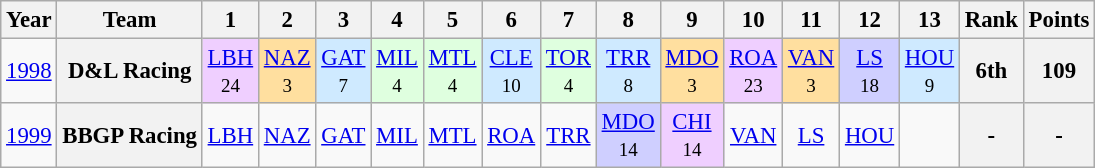<table class="wikitable" style="text-align:center; font-size:95%">
<tr>
<th>Year</th>
<th>Team</th>
<th>1</th>
<th>2</th>
<th>3</th>
<th>4</th>
<th>5</th>
<th>6</th>
<th>7</th>
<th>8</th>
<th>9</th>
<th>10</th>
<th>11</th>
<th>12</th>
<th>13</th>
<th>Rank</th>
<th>Points</th>
</tr>
<tr>
<td><a href='#'>1998</a></td>
<th>D&L Racing</th>
<td style="background:#EFCFFF;"><a href='#'>LBH</a><br><small>24</small></td>
<td style="background:#FFDF9F;"><a href='#'>NAZ</a><br><small>3</small></td>
<td style="background:#CFEAFF;"><a href='#'>GAT</a><br><small>7</small></td>
<td style="background:#DFFFDF;"><a href='#'>MIL</a><br><small>4</small></td>
<td style="background:#DFFFDF;"><a href='#'>MTL</a><br><small>4</small></td>
<td style="background:#CFEAFF;"><a href='#'>CLE</a><br><small>10</small></td>
<td style="background:#DFFFDF;"><a href='#'>TOR</a><br><small>4</small></td>
<td style="background:#CFEAFF;"><a href='#'>TRR</a><br><small>8</small></td>
<td style="background:#FFDF9F;"><a href='#'>MDO</a><br><small>3</small></td>
<td style="background:#EFCFFF;"><a href='#'>ROA</a><br><small>23</small></td>
<td style="background:#FFDF9F;"><a href='#'>VAN</a><br><small>3</small></td>
<td style="background:#CFCFFF;"><a href='#'>LS</a><br><small>18</small></td>
<td style="background:#CFEAFF;"><a href='#'>HOU</a><br><small>9</small></td>
<th>6th</th>
<th>109</th>
</tr>
<tr>
<td><a href='#'>1999</a></td>
<th>BBGP Racing</th>
<td><a href='#'>LBH</a></td>
<td><a href='#'>NAZ</a></td>
<td><a href='#'>GAT</a></td>
<td><a href='#'>MIL</a></td>
<td><a href='#'>MTL</a></td>
<td><a href='#'>ROA</a></td>
<td><a href='#'>TRR</a></td>
<td style="background:#CFCFFF;"><a href='#'>MDO</a><br><small>14</small></td>
<td style="background:#EFCFFF;"><a href='#'>CHI</a><br><small>14</small></td>
<td><a href='#'>VAN</a></td>
<td><a href='#'>LS</a></td>
<td><a href='#'>HOU</a></td>
<td></td>
<th>-</th>
<th>-</th>
</tr>
</table>
